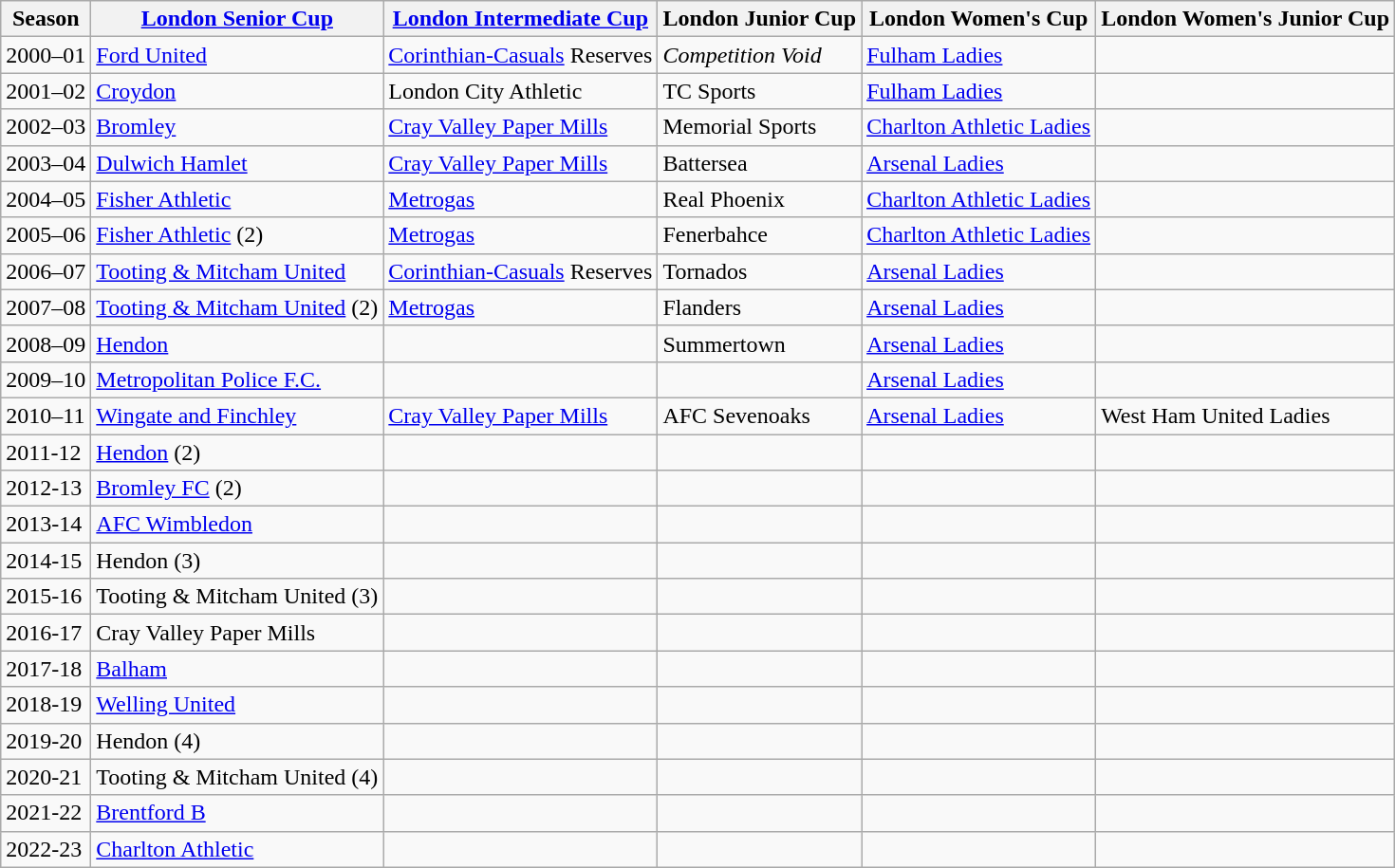<table class="wikitable" style="textalign-center">
<tr>
<th>Season</th>
<th><a href='#'>London Senior Cup</a></th>
<th><a href='#'>London Intermediate Cup</a></th>
<th>London Junior Cup</th>
<th>London Women's Cup</th>
<th>London Women's Junior Cup</th>
</tr>
<tr>
<td>2000–01</td>
<td><a href='#'>Ford United</a></td>
<td><a href='#'>Corinthian-Casuals</a> Reserves</td>
<td><em>Competition Void</em></td>
<td><a href='#'>Fulham Ladies</a></td>
<td></td>
</tr>
<tr>
<td>2001–02</td>
<td><a href='#'>Croydon</a></td>
<td>London City Athletic</td>
<td>TC Sports</td>
<td><a href='#'>Fulham Ladies</a></td>
<td></td>
</tr>
<tr>
<td>2002–03</td>
<td><a href='#'>Bromley</a></td>
<td><a href='#'>Cray Valley Paper Mills</a></td>
<td>Memorial Sports</td>
<td><a href='#'>Charlton Athletic Ladies</a></td>
<td></td>
</tr>
<tr>
<td>2003–04</td>
<td><a href='#'>Dulwich Hamlet</a></td>
<td><a href='#'>Cray Valley Paper Mills</a></td>
<td>Battersea</td>
<td><a href='#'>Arsenal Ladies</a></td>
<td></td>
</tr>
<tr>
<td>2004–05</td>
<td><a href='#'>Fisher Athletic</a></td>
<td><a href='#'>Metrogas</a></td>
<td>Real Phoenix</td>
<td><a href='#'>Charlton Athletic Ladies</a></td>
<td></td>
</tr>
<tr>
<td>2005–06</td>
<td><a href='#'>Fisher Athletic</a> (2)</td>
<td><a href='#'>Metrogas</a></td>
<td>Fenerbahce</td>
<td><a href='#'>Charlton Athletic Ladies</a></td>
<td></td>
</tr>
<tr>
<td>2006–07</td>
<td><a href='#'>Tooting & Mitcham United</a></td>
<td><a href='#'>Corinthian-Casuals</a> Reserves</td>
<td>Tornados</td>
<td><a href='#'>Arsenal Ladies</a></td>
<td></td>
</tr>
<tr>
<td>2007–08</td>
<td><a href='#'>Tooting & Mitcham United</a> (2)</td>
<td><a href='#'>Metrogas</a></td>
<td>Flanders</td>
<td><a href='#'>Arsenal Ladies</a></td>
<td></td>
</tr>
<tr>
<td>2008–09</td>
<td><a href='#'>Hendon</a></td>
<td></td>
<td>Summertown</td>
<td><a href='#'>Arsenal Ladies</a></td>
<td></td>
</tr>
<tr>
<td>2009–10</td>
<td><a href='#'>Metropolitan Police F.C.</a></td>
<td></td>
<td></td>
<td><a href='#'>Arsenal Ladies</a></td>
<td></td>
</tr>
<tr>
<td>2010–11</td>
<td><a href='#'>Wingate and Finchley</a></td>
<td><a href='#'>Cray Valley Paper Mills</a></td>
<td>AFC Sevenoaks</td>
<td><a href='#'>Arsenal Ladies</a></td>
<td>West Ham United Ladies</td>
</tr>
<tr>
<td>2011-12</td>
<td><a href='#'>Hendon</a> (2)</td>
<td></td>
<td></td>
<td></td>
<td></td>
</tr>
<tr>
<td>2012-13</td>
<td><a href='#'>Bromley FC</a> (2)</td>
<td></td>
<td></td>
<td></td>
<td></td>
</tr>
<tr>
<td>2013-14</td>
<td><a href='#'>AFC Wimbledon</a></td>
<td></td>
<td></td>
<td></td>
<td></td>
</tr>
<tr>
<td>2014-15</td>
<td>Hendon (3)</td>
<td></td>
<td></td>
<td></td>
<td></td>
</tr>
<tr>
<td>2015-16</td>
<td>Tooting & Mitcham United (3)</td>
<td></td>
<td></td>
<td></td>
<td></td>
</tr>
<tr>
<td>2016-17</td>
<td>Cray Valley Paper Mills</td>
<td></td>
<td></td>
<td></td>
<td></td>
</tr>
<tr>
<td>2017-18</td>
<td><a href='#'>Balham</a></td>
<td></td>
<td></td>
<td></td>
<td></td>
</tr>
<tr>
<td>2018-19</td>
<td><a href='#'>Welling United</a></td>
<td></td>
<td></td>
<td></td>
<td></td>
</tr>
<tr>
<td>2019-20</td>
<td>Hendon (4)</td>
<td></td>
<td></td>
<td></td>
<td></td>
</tr>
<tr>
<td>2020-21</td>
<td>Tooting & Mitcham United (4)</td>
<td></td>
<td></td>
<td></td>
<td></td>
</tr>
<tr>
<td>2021-22</td>
<td><a href='#'>Brentford B</a></td>
<td></td>
<td></td>
<td></td>
<td></td>
</tr>
<tr>
<td>2022-23</td>
<td><a href='#'>Charlton Athletic</a></td>
<td></td>
<td></td>
<td></td>
<td></td>
</tr>
</table>
